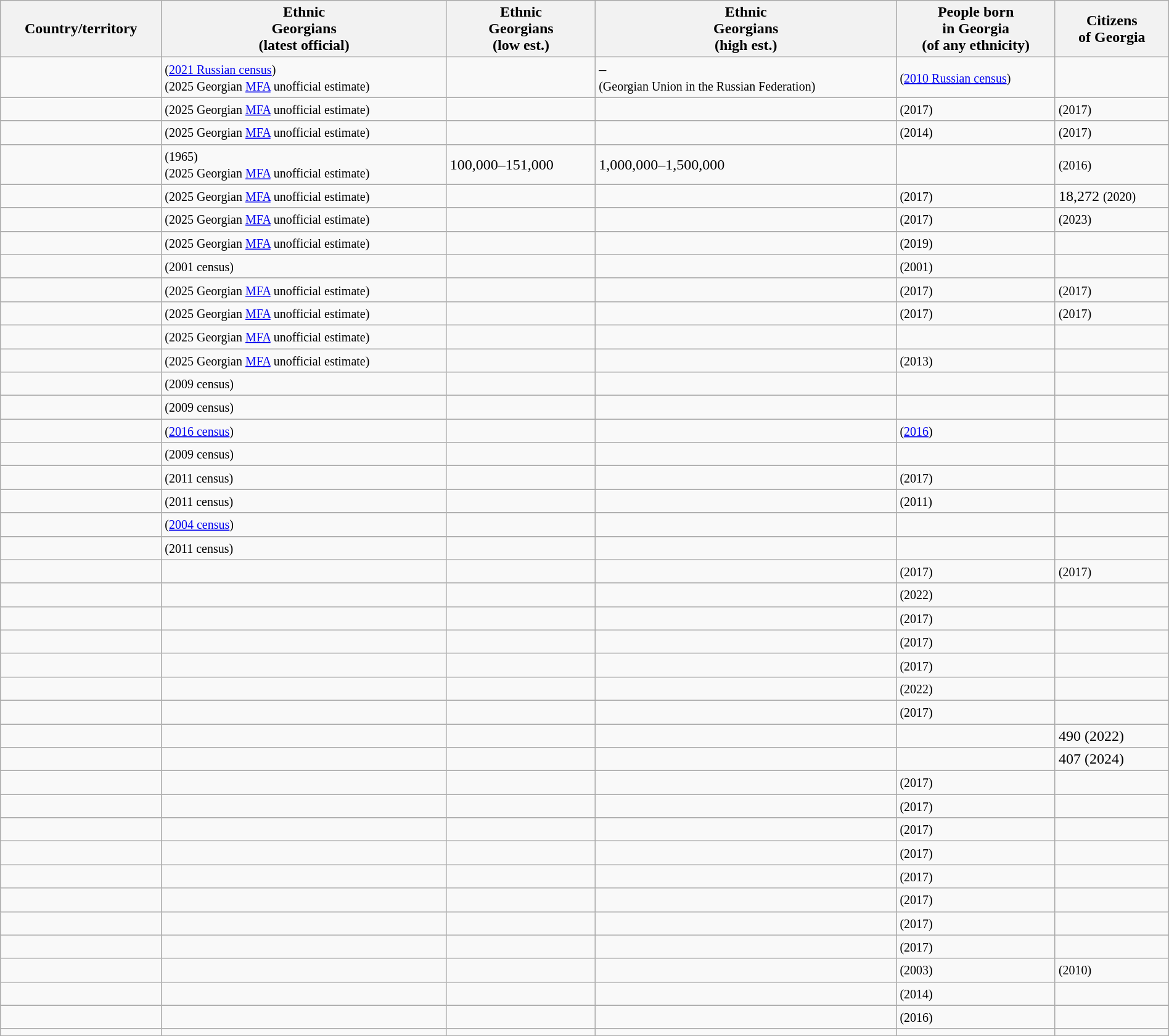<table class="wikitable plainrowheaders sortable" style="font-size:100%;width:100%">
<tr>
<th align="center">Country/territory</th>
<th align="center">Ethnic<br>Georgians<br>(latest official)</th>
<th align="center">Ethnic<br>Georgians<br>(low est.)</th>
<th align="center">Ethnic<br>Georgians<br>(high est.)</th>
<th align="center">People born<br>in Georgia<br>(of any ethnicity)</th>
<th align="center">Citizens<br>of Georgia</th>
</tr>
<tr>
<td></td>
<td> <small>(<a href='#'>2021 Russian census</a>)</small><br> <small>(2025 Georgian <a href='#'>MFA</a> unofficial estimate)</small></td>
<td></td>
<td>–<br> <small>(Georgian Union in the Russian Federation)</small></td>
<td> <small>(<a href='#'>2010 Russian census</a>)</small></td>
<td></td>
</tr>
<tr>
<td></td>
<td> <small>(2025 Georgian <a href='#'>MFA</a> unofficial estimate)</small></td>
<td></td>
<td></td>
<td> <small>(2017)</small></td>
<td> <small>(2017)</small></td>
</tr>
<tr>
<td></td>
<td> <small>(2025 Georgian <a href='#'>MFA</a> unofficial estimate)</small></td>
<td></td>
<td></td>
<td> <small>(2014)</small></td>
<td> <small>(2017)</small></td>
</tr>
<tr>
<td></td>
<td> <small>(1965)</small><br> <small>(2025 Georgian <a href='#'>MFA</a> unofficial estimate)</small></td>
<td> 100,000–151,000</td>
<td>1,000,000–1,500,000</td>
<td></td>
<td> <small>(2016)</small></td>
</tr>
<tr>
<td></td>
<td> <small>(2025 Georgian <a href='#'>MFA</a> unofficial estimate)</small></td>
<td></td>
<td></td>
<td> <small>(2017)</small></td>
<td>18,272  <small>(2020)</small></td>
</tr>
<tr>
<td></td>
<td> <small>(2025 Georgian <a href='#'>MFA</a> unofficial estimate)</small></td>
<td></td>
<td></td>
<td> <small>(2017)</small></td>
<td> <small>(2023)</small></td>
</tr>
<tr>
<td></td>
<td> <small>(2025 Georgian <a href='#'>MFA</a> unofficial estimate)</small></td>
<td></td>
<td></td>
<td> <small>(2019)</small> </td>
<td></td>
</tr>
<tr>
<td></td>
<td> <small>(2001 census)</small></td>
<td></td>
<td></td>
<td> <small>(2001)</small></td>
<td></td>
</tr>
<tr>
<td></td>
<td> <small>(2025 Georgian <a href='#'>MFA</a> unofficial estimate)</small></td>
<td></td>
<td></td>
<td> <small>(2017)</small></td>
<td> <small>(2017)</small></td>
</tr>
<tr>
<td></td>
<td> <small>(2025 Georgian <a href='#'>MFA</a> unofficial estimate)</small></td>
<td></td>
<td></td>
<td> <small>(2017)</small></td>
<td> <small>(2017)</small></td>
</tr>
<tr>
<td></td>
<td> <small>(2025 Georgian <a href='#'>MFA</a> unofficial estimate)</small></td>
<td></td>
<td></td>
<td></td>
<td></td>
</tr>
<tr>
<td></td>
<td> <small>(2025 Georgian <a href='#'>MFA</a> unofficial estimate)</small></td>
<td></td>
<td></td>
<td> <small>(2013)</small><br></td>
<td></td>
</tr>
<tr>
<td></td>
<td> <small>(2009 census)</small></td>
<td></td>
<td></td>
<td></td>
<td></td>
</tr>
<tr>
<td></td>
<td> <small>(2009 census)</small></td>
<td></td>
<td></td>
<td></td>
<td></td>
</tr>
<tr>
<td></td>
<td> <small>(<a href='#'>2016 census</a>)</small></td>
<td></td>
<td></td>
<td> <small>(<a href='#'>2016</a>)</small></td>
<td></td>
</tr>
<tr>
<td></td>
<td> <small>(2009 census)</small></td>
<td></td>
<td></td>
<td></td>
<td></td>
</tr>
<tr>
<td></td>
<td> <small>(2011 census)</small></td>
<td></td>
<td></td>
<td> <small>(2017)</small></td>
<td></td>
</tr>
<tr>
<td></td>
<td> <small>(2011 census)</small></td>
<td></td>
<td></td>
<td> <small>(2011)</small></td>
<td></td>
</tr>
<tr>
<td></td>
<td> <small>(<a href='#'>2004 census</a>)</small></td>
<td></td>
<td></td>
<td></td>
<td></td>
</tr>
<tr>
<td></td>
<td> <small>(2011 census)</small></td>
<td></td>
<td></td>
<td></td>
<td></td>
</tr>
<tr>
<td></td>
<td></td>
<td></td>
<td></td>
<td> <small>(2017)</small></td>
<td> <small>(2017)</small></td>
</tr>
<tr>
<td></td>
<td></td>
<td></td>
<td></td>
<td> <small>(2022)</small></td>
<td></td>
</tr>
<tr>
<td></td>
<td></td>
<td></td>
<td></td>
<td> <small>(2017)</small></td>
<td></td>
</tr>
<tr>
<td></td>
<td></td>
<td></td>
<td></td>
<td> <small>(2017)</small></td>
<td></td>
</tr>
<tr>
<td></td>
<td></td>
<td></td>
<td></td>
<td> <small>(2017)</small></td>
<td></td>
</tr>
<tr>
<td></td>
<td></td>
<td></td>
<td></td>
<td> <small>(2022)</small></td>
<td> </td>
</tr>
<tr>
<td></td>
<td></td>
<td></td>
<td></td>
<td> <small>(2017)</small></td>
<td></td>
</tr>
<tr>
<td></td>
<td></td>
<td></td>
<td></td>
<td></td>
<td>490 (2022)</td>
</tr>
<tr>
<td></td>
<td></td>
<td></td>
<td></td>
<td></td>
<td>407 (2024)</td>
</tr>
<tr>
<td></td>
<td></td>
<td></td>
<td></td>
<td> <small>(2017)</small></td>
<td></td>
</tr>
<tr>
<td></td>
<td></td>
<td></td>
<td></td>
<td> <small>(2017)</small></td>
<td></td>
</tr>
<tr>
<td></td>
<td></td>
<td></td>
<td></td>
<td> <small>(2017)</small></td>
<td></td>
</tr>
<tr>
<td></td>
<td></td>
<td></td>
<td></td>
<td> <small>(2017)</small></td>
<td></td>
</tr>
<tr>
<td></td>
<td></td>
<td></td>
<td></td>
<td> <small>(2017)</small></td>
<td></td>
</tr>
<tr>
<td></td>
<td></td>
<td></td>
<td></td>
<td> <small>(2017)</small></td>
<td></td>
</tr>
<tr>
<td></td>
<td></td>
<td></td>
<td></td>
<td> <small>(2017)</small></td>
<td></td>
</tr>
<tr>
<td></td>
<td></td>
<td></td>
<td></td>
<td> <small>(2017)</small></td>
<td></td>
</tr>
<tr>
<td></td>
<td></td>
<td></td>
<td></td>
<td> <small>(2003)</small></td>
<td> <small>(2010)</small></td>
</tr>
<tr>
<td></td>
<td></td>
<td></td>
<td></td>
<td> <small>(2014)</small></td>
<td></td>
</tr>
<tr>
<td></td>
<td></td>
<td></td>
<td></td>
<td> <small>(2016)</small></td>
<td></td>
</tr>
<tr>
<td></td>
<td></td>
<td></td>
<td></td>
<td></td>
<td></td>
</tr>
<tr>
</tr>
</table>
